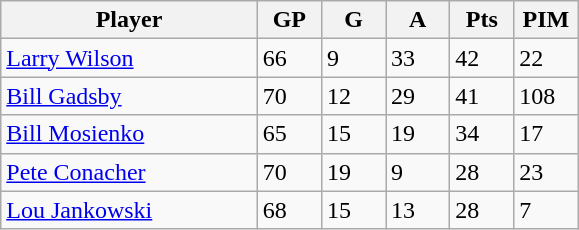<table class="wikitable">
<tr>
<th bgcolor="#DDDDFF" width="40%">Player</th>
<th bgcolor="#DDDDFF" width="10%">GP</th>
<th bgcolor="#DDDDFF" width="10%">G</th>
<th bgcolor="#DDDDFF" width="10%">A</th>
<th bgcolor="#DDDDFF" width="10%">Pts</th>
<th bgcolor="#DDDDFF" width="10%">PIM</th>
</tr>
<tr>
<td><a href='#'>Larry Wilson</a></td>
<td>66</td>
<td>9</td>
<td>33</td>
<td>42</td>
<td>22</td>
</tr>
<tr>
<td><a href='#'>Bill Gadsby</a></td>
<td>70</td>
<td>12</td>
<td>29</td>
<td>41</td>
<td>108</td>
</tr>
<tr>
<td><a href='#'>Bill Mosienko</a></td>
<td>65</td>
<td>15</td>
<td>19</td>
<td>34</td>
<td>17</td>
</tr>
<tr>
<td><a href='#'>Pete Conacher</a></td>
<td>70</td>
<td>19</td>
<td>9</td>
<td>28</td>
<td>23</td>
</tr>
<tr>
<td><a href='#'>Lou Jankowski</a></td>
<td>68</td>
<td>15</td>
<td>13</td>
<td>28</td>
<td>7</td>
</tr>
</table>
